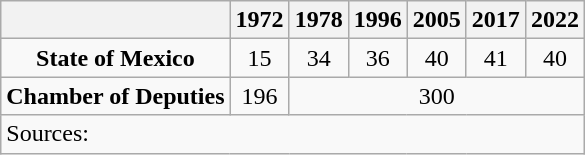<table class="wikitable" style="text-align: center">
<tr>
<th></th>
<th>1972</th>
<th>1978</th>
<th>1996</th>
<th>2005</th>
<th>2017</th>
<th>2022</th>
</tr>
<tr>
<td><strong>State of Mexico</strong></td>
<td>15</td>
<td>34</td>
<td>36</td>
<td>40</td>
<td>41</td>
<td>40</td>
</tr>
<tr>
<td><strong>Chamber of Deputies</strong></td>
<td>196</td>
<td colspan=5>300</td>
</tr>
<tr>
<td colspan=7 style="text-align: left">Sources: </td>
</tr>
</table>
